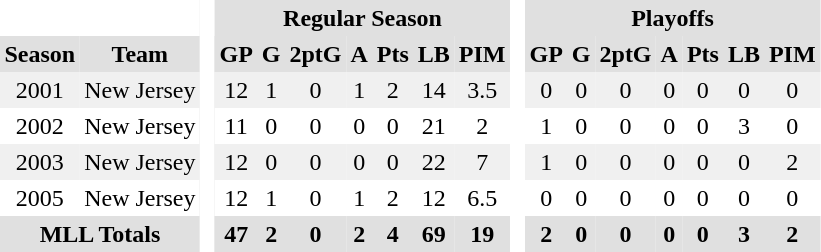<table BORDER="0" CELLPADDING="3" CELLSPACING="0">
<tr ALIGN="center" bgcolor="#e0e0e0">
<th colspan="2" bgcolor="#ffffff"> </th>
<th rowspan="99" bgcolor="#ffffff"> </th>
<th colspan="7">Regular Season</th>
<th rowspan="99" bgcolor="#ffffff"> </th>
<th colspan="7">Playoffs</th>
</tr>
<tr ALIGN="center" bgcolor="#e0e0e0">
<th>Season</th>
<th>Team</th>
<th>GP</th>
<th>G</th>
<th>2ptG</th>
<th>A</th>
<th>Pts</th>
<th>LB</th>
<th>PIM</th>
<th>GP</th>
<th>G</th>
<th>2ptG</th>
<th>A</th>
<th>Pts</th>
<th>LB</th>
<th>PIM</th>
</tr>
<tr ALIGN="center" bgcolor="#f0f0f0">
<td>2001</td>
<td>New Jersey</td>
<td>12</td>
<td>1</td>
<td>0</td>
<td>1</td>
<td>2</td>
<td>14</td>
<td>3.5</td>
<td>0</td>
<td>0</td>
<td>0</td>
<td>0</td>
<td>0</td>
<td>0</td>
<td>0</td>
</tr>
<tr ALIGN="center">
<td>2002</td>
<td>New Jersey</td>
<td>11</td>
<td>0</td>
<td>0</td>
<td>0</td>
<td>0</td>
<td>21</td>
<td>2</td>
<td>1</td>
<td>0</td>
<td>0</td>
<td>0</td>
<td>0</td>
<td>3</td>
<td>0</td>
</tr>
<tr ALIGN="center" bgcolor="#f0f0f0">
<td>2003</td>
<td>New Jersey</td>
<td>12</td>
<td>0</td>
<td>0</td>
<td>0</td>
<td>0</td>
<td>22</td>
<td>7</td>
<td>1</td>
<td>0</td>
<td>0</td>
<td>0</td>
<td>0</td>
<td>0</td>
<td>2</td>
</tr>
<tr ALIGN="center">
<td>2005</td>
<td>New Jersey</td>
<td>12</td>
<td>1</td>
<td>0</td>
<td>1</td>
<td>2</td>
<td>12</td>
<td>6.5</td>
<td>0</td>
<td>0</td>
<td>0</td>
<td>0</td>
<td>0</td>
<td>0</td>
<td>0</td>
</tr>
<tr ALIGN="center" bgcolor="#e0e0e0">
<th colspan="2">MLL Totals</th>
<th>47</th>
<th>2</th>
<th>0</th>
<th>2</th>
<th>4</th>
<th>69</th>
<th>19</th>
<th>2</th>
<th>0</th>
<th>0</th>
<th>0</th>
<th>0</th>
<th>3</th>
<th>2</th>
</tr>
</table>
